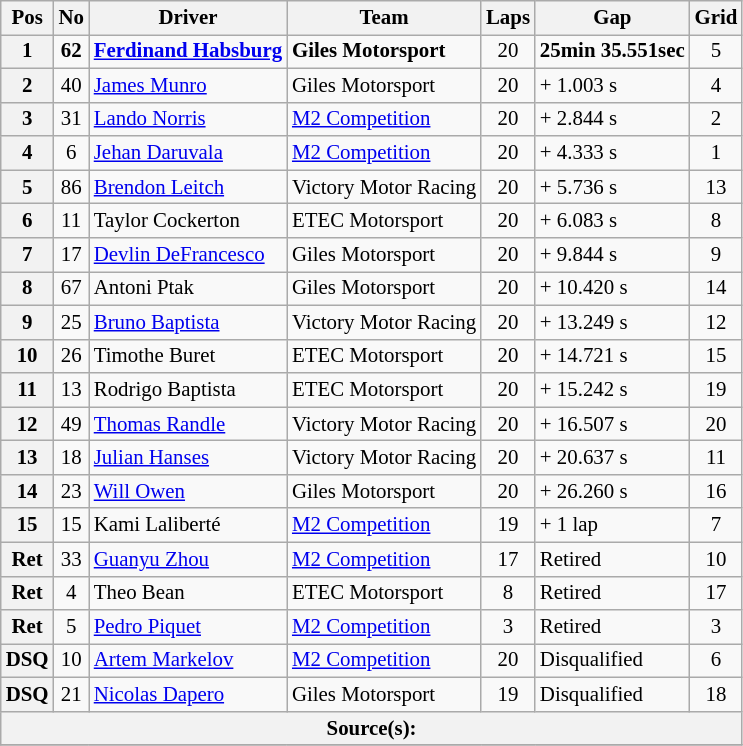<table class="wikitable" style="font-size: 87%;">
<tr>
<th>Pos</th>
<th>No</th>
<th>Driver</th>
<th>Team</th>
<th>Laps</th>
<th>Gap</th>
<th>Grid</th>
</tr>
<tr>
<th>1</th>
<td align=center><strong>62</strong></td>
<td> <strong><a href='#'>Ferdinand Habsburg</a></strong></td>
<td><strong>Giles Motorsport</strong></td>
<td align="center">20</td>
<td><strong>25min 35.551sec</strong></td>
<td align="center">5</td>
</tr>
<tr>
<th>2</th>
<td align=center>40</td>
<td> <a href='#'>James Munro</a></td>
<td>Giles Motorsport</td>
<td align="center">20</td>
<td>+ 1.003 s</td>
<td align="center">4</td>
</tr>
<tr>
<th>3</th>
<td align=center>31</td>
<td> <a href='#'>Lando Norris</a></td>
<td><a href='#'>M2 Competition</a></td>
<td align="center">20</td>
<td>+ 2.844 s</td>
<td align="center">2</td>
</tr>
<tr>
<th>4</th>
<td align=center>6</td>
<td> <a href='#'>Jehan Daruvala</a></td>
<td><a href='#'>M2 Competition</a></td>
<td align="center">20</td>
<td>+ 4.333 s</td>
<td align="center">1</td>
</tr>
<tr>
<th>5</th>
<td align=center>86</td>
<td> <a href='#'>Brendon Leitch</a></td>
<td>Victory Motor Racing</td>
<td align="center">20</td>
<td>+ 5.736 s</td>
<td align="center">13</td>
</tr>
<tr>
<th>6</th>
<td align=center>11</td>
<td> Taylor Cockerton</td>
<td>ETEC Motorsport</td>
<td align="center">20</td>
<td>+ 6.083 s</td>
<td align="center">8</td>
</tr>
<tr>
<th>7</th>
<td align=center>17</td>
<td> <a href='#'>Devlin DeFrancesco</a></td>
<td>Giles Motorsport</td>
<td align="center">20</td>
<td>+ 9.844 s</td>
<td align="center">9</td>
</tr>
<tr>
<th>8</th>
<td align=center>67</td>
<td> Antoni Ptak</td>
<td>Giles Motorsport</td>
<td align="center">20</td>
<td>+ 10.420 s</td>
<td align="center">14</td>
</tr>
<tr>
<th>9</th>
<td align=center>25</td>
<td> <a href='#'>Bruno Baptista</a></td>
<td>Victory Motor Racing</td>
<td align="center">20</td>
<td>+ 13.249 s</td>
<td align="center">12</td>
</tr>
<tr>
<th>10</th>
<td align=center>26</td>
<td> Timothe Buret</td>
<td>ETEC Motorsport</td>
<td align="center">20</td>
<td>+ 14.721 s</td>
<td align="center">15</td>
</tr>
<tr>
<th>11</th>
<td align=center>13</td>
<td> Rodrigo Baptista</td>
<td>ETEC Motorsport</td>
<td align="center">20</td>
<td>+ 15.242 s</td>
<td align="center">19</td>
</tr>
<tr>
<th>12</th>
<td align=center>49</td>
<td> <a href='#'>Thomas Randle</a></td>
<td>Victory Motor Racing</td>
<td align="center">20</td>
<td>+ 16.507 s</td>
<td align="center">20</td>
</tr>
<tr>
<th>13</th>
<td align=center>18</td>
<td> <a href='#'>Julian Hanses</a></td>
<td>Victory Motor Racing</td>
<td align="center">20</td>
<td>+ 20.637 s</td>
<td align="center">11</td>
</tr>
<tr>
<th>14</th>
<td align=center>23</td>
<td> <a href='#'>Will Owen</a></td>
<td>Giles Motorsport</td>
<td align="center">20</td>
<td>+ 26.260 s</td>
<td align="center">16</td>
</tr>
<tr>
<th>15</th>
<td align=center>15</td>
<td> Kami Laliberté</td>
<td><a href='#'>M2 Competition</a></td>
<td align="center">19</td>
<td>+ 1 lap</td>
<td align="center">7</td>
</tr>
<tr>
<th>Ret</th>
<td align=center>33</td>
<td> <a href='#'>Guanyu Zhou</a></td>
<td><a href='#'>M2 Competition</a></td>
<td align="center">17</td>
<td>Retired</td>
<td align="center">10</td>
</tr>
<tr>
<th>Ret</th>
<td align=center>4</td>
<td> Theo Bean</td>
<td>ETEC Motorsport</td>
<td align="center">8</td>
<td>Retired</td>
<td align="center">17</td>
</tr>
<tr>
<th>Ret</th>
<td align=center>5</td>
<td> <a href='#'>Pedro Piquet</a></td>
<td><a href='#'>M2 Competition</a></td>
<td align="center">3</td>
<td>Retired</td>
<td align="center">3</td>
</tr>
<tr>
<th>DSQ</th>
<td align=center>10</td>
<td> <a href='#'>Artem Markelov</a></td>
<td><a href='#'>M2 Competition</a></td>
<td align="center">20</td>
<td>Disqualified</td>
<td align="center">6</td>
</tr>
<tr>
<th>DSQ</th>
<td align=center>21</td>
<td> <a href='#'>Nicolas Dapero</a></td>
<td>Giles Motorsport</td>
<td align="center">19</td>
<td>Disqualified</td>
<td align="center">18</td>
</tr>
<tr>
<th colspan=7>Source(s):</th>
</tr>
<tr>
</tr>
</table>
